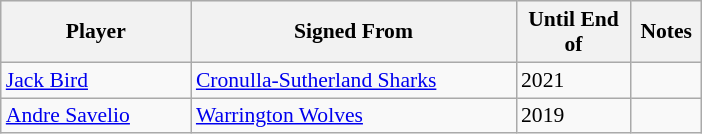<table class="wikitable" style="font-size:90%">
<tr bgcolor="#efefef">
<th width="120">Player</th>
<th width="210">Signed From</th>
<th width="70">Until End of</th>
<th width="40">Notes</th>
</tr>
<tr>
<td><a href='#'>Jack Bird</a></td>
<td> <a href='#'>Cronulla-Sutherland Sharks</a></td>
<td>2021</td>
<td></td>
</tr>
<tr>
<td><a href='#'>Andre Savelio</a></td>
<td> <a href='#'>Warrington Wolves</a></td>
<td>2019</td>
<td></td>
</tr>
</table>
